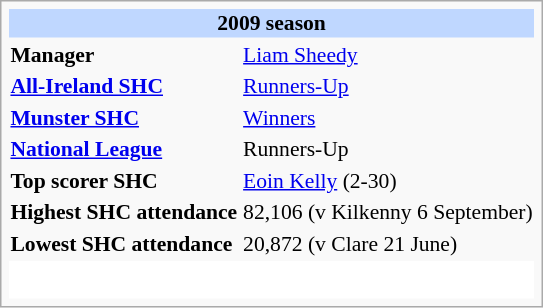<table class="infobox vevent" style="font-size: 90%;">
<tr>
<th style="background: #BFD7FF; text-align: center" colspan="3">2009 season</th>
</tr>
<tr>
<td><strong>Manager</strong></td>
<td colspan="2"><a href='#'>Liam Sheedy</a></td>
</tr>
<tr>
<td><strong><a href='#'>All-Ireland SHC</a></strong></td>
<td colspan="2"><a href='#'>Runners-Up</a></td>
</tr>
<tr>
<td><strong><a href='#'>Munster SHC</a></strong></td>
<td colspan="2"><a href='#'>Winners</a></td>
</tr>
<tr>
<td><strong><a href='#'>National League</a></strong></td>
<td colspan="2">Runners-Up</td>
</tr>
<tr>
<td><strong>Top scorer SHC</strong></td>
<td colspan="2"><a href='#'>Eoin Kelly</a> (2-30)</td>
</tr>
<tr>
<td><strong>Highest SHC attendance</strong></td>
<td colspan="2">82,106 (v Kilkenny 6 September)</td>
</tr>
<tr>
<td><strong>Lowest SHC attendance</strong></td>
<td colspan="2">20,872 (v Clare 21 June)</td>
</tr>
<tr>
<td class="toccolours" style="background: #FFFFFF;" colspan="3"><br><table style="width:100%; text-align:center;">
<tr>
<td></td>
</tr>
</table>
</td>
</tr>
</table>
